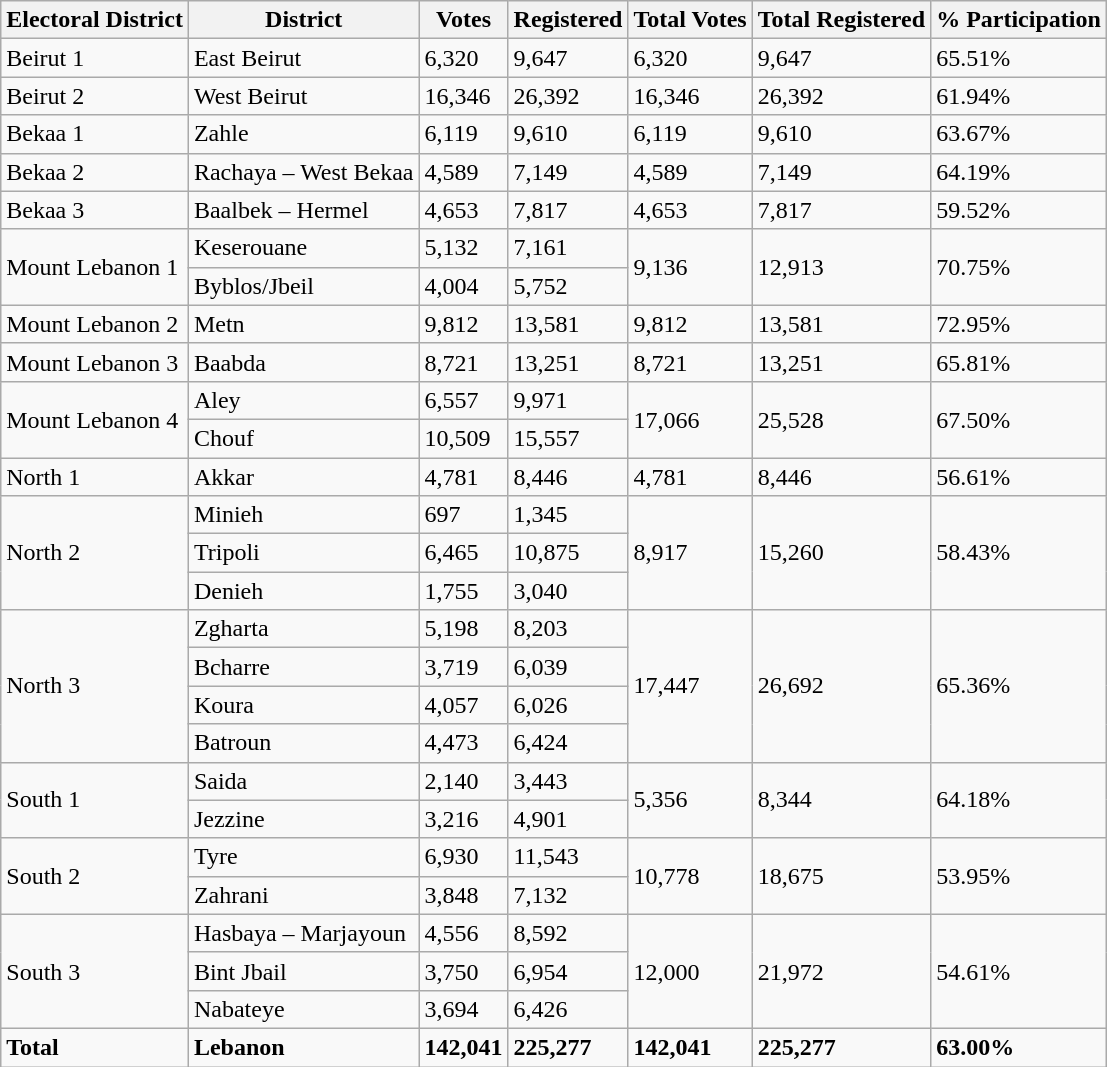<table class="wikitable sortable">
<tr>
<th>Electoral District</th>
<th>District</th>
<th>Votes</th>
<th>Registered</th>
<th>Total Votes</th>
<th>Total Registered</th>
<th>% Participation</th>
</tr>
<tr>
<td>Beirut 1</td>
<td>East Beirut</td>
<td>6,320</td>
<td>9,647</td>
<td>6,320</td>
<td>9,647</td>
<td>65.51%</td>
</tr>
<tr>
<td>Beirut 2</td>
<td>West Beirut</td>
<td>16,346</td>
<td>26,392</td>
<td>16,346</td>
<td>26,392</td>
<td>61.94%</td>
</tr>
<tr>
<td>Bekaa 1</td>
<td>Zahle</td>
<td>6,119</td>
<td>9,610</td>
<td>6,119</td>
<td>9,610</td>
<td>63.67%</td>
</tr>
<tr>
<td>Bekaa 2</td>
<td>Rachaya – West Bekaa</td>
<td>4,589</td>
<td>7,149</td>
<td>4,589</td>
<td>7,149</td>
<td>64.19%</td>
</tr>
<tr>
<td>Bekaa 3</td>
<td>Baalbek – Hermel</td>
<td>4,653</td>
<td>7,817</td>
<td>4,653</td>
<td>7,817</td>
<td>59.52%</td>
</tr>
<tr>
<td rowspan="2">Mount Lebanon 1</td>
<td>Keserouane</td>
<td>5,132</td>
<td>7,161</td>
<td rowspan="2">9,136</td>
<td rowspan="2">12,913</td>
<td rowspan="2">70.75%</td>
</tr>
<tr>
<td>Byblos/Jbeil</td>
<td>4,004</td>
<td>5,752</td>
</tr>
<tr>
<td>Mount Lebanon 2</td>
<td>Metn</td>
<td>9,812</td>
<td>13,581</td>
<td>9,812</td>
<td>13,581</td>
<td>72.95%</td>
</tr>
<tr>
<td>Mount Lebanon 3</td>
<td>Baabda</td>
<td>8,721</td>
<td>13,251</td>
<td>8,721</td>
<td>13,251</td>
<td>65.81%</td>
</tr>
<tr>
<td rowspan="2">Mount Lebanon 4</td>
<td>Aley</td>
<td>6,557</td>
<td>9,971</td>
<td rowspan="2">17,066</td>
<td rowspan="2">25,528</td>
<td rowspan="2">67.50%</td>
</tr>
<tr>
<td>Chouf</td>
<td>10,509</td>
<td>15,557</td>
</tr>
<tr>
<td>North 1</td>
<td>Akkar</td>
<td>4,781</td>
<td>8,446</td>
<td>4,781</td>
<td>8,446</td>
<td>56.61%</td>
</tr>
<tr>
<td rowspan="3">North 2</td>
<td>Minieh</td>
<td>697</td>
<td>1,345</td>
<td rowspan="3">8,917</td>
<td rowspan="3">15,260</td>
<td rowspan="3">58.43%</td>
</tr>
<tr>
<td>Tripoli</td>
<td>6,465</td>
<td>10,875</td>
</tr>
<tr>
<td>Denieh</td>
<td>1,755</td>
<td>3,040</td>
</tr>
<tr>
<td rowspan="4">North 3</td>
<td>Zgharta</td>
<td>5,198</td>
<td>8,203</td>
<td rowspan="4">17,447</td>
<td rowspan="4">26,692</td>
<td rowspan="4">65.36%</td>
</tr>
<tr>
<td>Bcharre</td>
<td>3,719</td>
<td>6,039</td>
</tr>
<tr>
<td>Koura</td>
<td>4,057</td>
<td>6,026</td>
</tr>
<tr>
<td>Batroun</td>
<td>4,473</td>
<td>6,424</td>
</tr>
<tr>
<td rowspan="2">South 1</td>
<td>Saida</td>
<td>2,140</td>
<td>3,443</td>
<td rowspan="2">5,356</td>
<td rowspan="2">8,344</td>
<td rowspan="2">64.18%</td>
</tr>
<tr>
<td>Jezzine</td>
<td>3,216</td>
<td>4,901</td>
</tr>
<tr>
<td rowspan="2">South 2</td>
<td>Tyre</td>
<td>6,930</td>
<td>11,543</td>
<td rowspan="2">10,778</td>
<td rowspan="2">18,675</td>
<td rowspan="2">53.95%</td>
</tr>
<tr>
<td>Zahrani</td>
<td>3,848</td>
<td>7,132</td>
</tr>
<tr>
<td rowspan="3">South 3</td>
<td>Hasbaya – Marjayoun</td>
<td>4,556</td>
<td>8,592</td>
<td rowspan="3">12,000</td>
<td rowspan="3">21,972</td>
<td rowspan="3">54.61%</td>
</tr>
<tr>
<td>Bint Jbail</td>
<td>3,750</td>
<td>6,954</td>
</tr>
<tr>
<td>Nabateye</td>
<td>3,694</td>
<td>6,426</td>
</tr>
<tr>
<td><strong>Total</strong></td>
<td><strong>Lebanon</strong></td>
<td><strong>142,041</strong></td>
<td><strong>225,277</strong></td>
<td><strong>142,041</strong></td>
<td><strong>225,277</strong></td>
<td><strong>63.00%</strong></td>
</tr>
</table>
